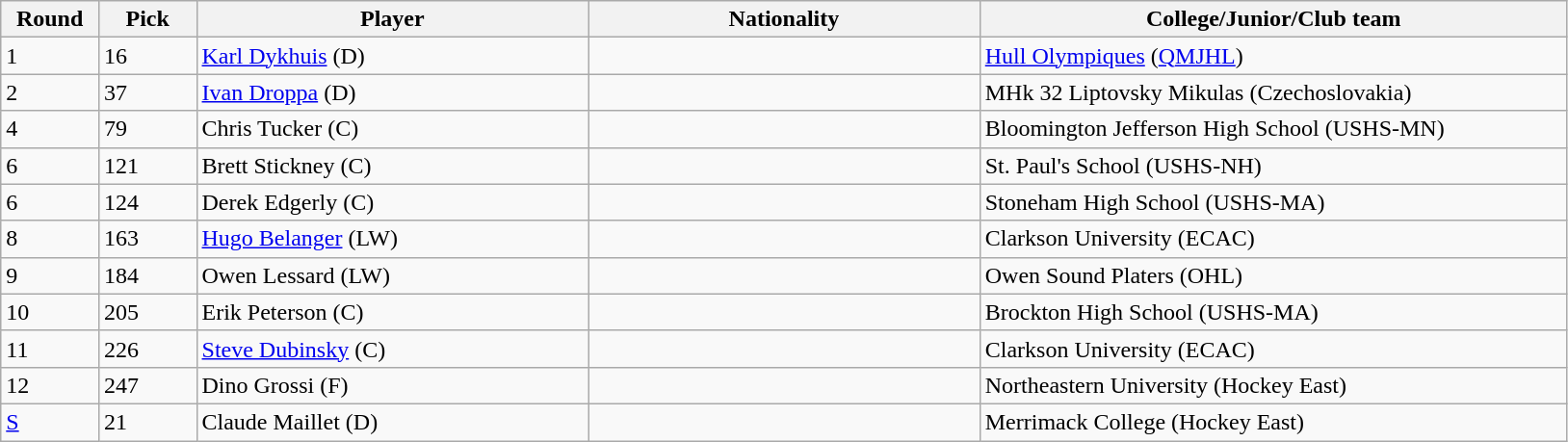<table class="wikitable">
<tr>
<th width="5%">Round</th>
<th width="5%">Pick</th>
<th width="20%">Player</th>
<th width="20%">Nationality</th>
<th width="30%">College/Junior/Club team</th>
</tr>
<tr>
<td>1</td>
<td>16</td>
<td><a href='#'>Karl Dykhuis</a> (D)</td>
<td></td>
<td><a href='#'>Hull Olympiques</a> (<a href='#'>QMJHL</a>)</td>
</tr>
<tr>
<td>2</td>
<td>37</td>
<td><a href='#'>Ivan Droppa</a> (D)</td>
<td></td>
<td>MHk 32 Liptovsky Mikulas (Czechoslovakia)</td>
</tr>
<tr>
<td>4</td>
<td>79</td>
<td>Chris Tucker (C)</td>
<td></td>
<td>Bloomington Jefferson High School (USHS-MN)</td>
</tr>
<tr>
<td>6</td>
<td>121</td>
<td>Brett Stickney (C)</td>
<td></td>
<td>St. Paul's School (USHS-NH)</td>
</tr>
<tr>
<td>6</td>
<td>124</td>
<td>Derek Edgerly (C)</td>
<td></td>
<td>Stoneham High School (USHS-MA)</td>
</tr>
<tr>
<td>8</td>
<td>163</td>
<td><a href='#'>Hugo Belanger</a> (LW)</td>
<td></td>
<td>Clarkson University (ECAC)</td>
</tr>
<tr>
<td>9</td>
<td>184</td>
<td>Owen Lessard (LW)</td>
<td></td>
<td>Owen Sound Platers (OHL)</td>
</tr>
<tr>
<td>10</td>
<td>205</td>
<td>Erik Peterson (C)</td>
<td></td>
<td>Brockton High School (USHS-MA)</td>
</tr>
<tr>
<td>11</td>
<td>226</td>
<td><a href='#'>Steve Dubinsky</a> (C)</td>
<td></td>
<td>Clarkson University (ECAC)</td>
</tr>
<tr>
<td>12</td>
<td>247</td>
<td>Dino Grossi (F)</td>
<td></td>
<td>Northeastern University (Hockey East)</td>
</tr>
<tr>
<td><a href='#'>S</a></td>
<td>21</td>
<td>Claude Maillet (D)</td>
<td></td>
<td>Merrimack College (Hockey East)</td>
</tr>
</table>
